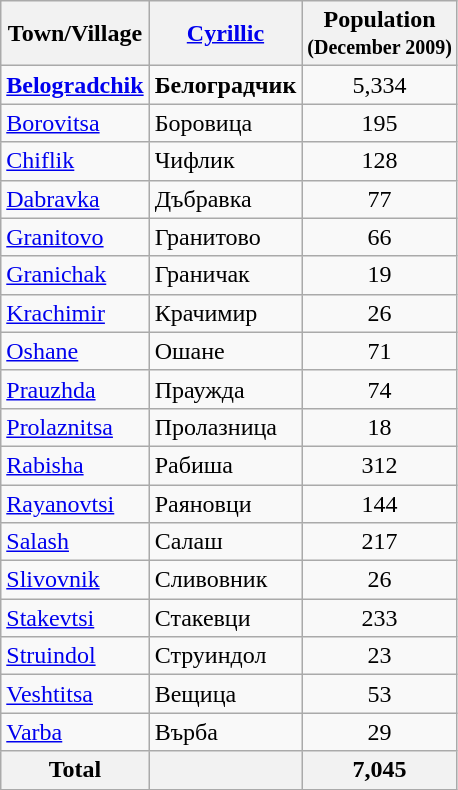<table class="wikitable sortable">
<tr>
<th>Town/Village</th>
<th><a href='#'>Cyrillic</a></th>
<th>Population<br><small>(December 2009)</small></th>
</tr>
<tr>
<td><strong><a href='#'>Belogradchik</a></strong></td>
<td><strong>Белоградчик</strong></td>
<td align="center">5,334</td>
</tr>
<tr>
<td><a href='#'>Borovitsa</a></td>
<td>Боровица</td>
<td align="center">195</td>
</tr>
<tr>
<td><a href='#'>Chiflik</a></td>
<td>Чифлик</td>
<td align="center">128</td>
</tr>
<tr>
<td><a href='#'>Dabravka</a></td>
<td>Дъбравка</td>
<td align="center">77</td>
</tr>
<tr>
<td><a href='#'>Granitovo</a></td>
<td>Гранитово</td>
<td align="center">66</td>
</tr>
<tr>
<td><a href='#'>Granichak</a></td>
<td>Граничак</td>
<td align="center">19</td>
</tr>
<tr>
<td><a href='#'>Krachimir</a></td>
<td>Крачимир</td>
<td align="center">26</td>
</tr>
<tr>
<td><a href='#'>Oshane</a></td>
<td>Ошане</td>
<td align="center">71</td>
</tr>
<tr>
<td><a href='#'>Prauzhda</a></td>
<td>Праужда</td>
<td align="center">74</td>
</tr>
<tr>
<td><a href='#'>Prolaznitsa</a></td>
<td>Пролазница</td>
<td align="center">18</td>
</tr>
<tr>
<td><a href='#'>Rabisha</a></td>
<td>Рабиша</td>
<td align="center">312</td>
</tr>
<tr>
<td><a href='#'>Rayanovtsi</a></td>
<td>Раяновци</td>
<td align="center">144</td>
</tr>
<tr>
<td><a href='#'>Salash</a></td>
<td>Салаш</td>
<td align="center">217</td>
</tr>
<tr>
<td><a href='#'>Slivovnik</a></td>
<td>Сливовник</td>
<td align="center">26</td>
</tr>
<tr>
<td><a href='#'>Stakevtsi</a></td>
<td>Стакевци</td>
<td align="center">233</td>
</tr>
<tr>
<td><a href='#'>Struindol</a></td>
<td>Струиндол</td>
<td align="center">23</td>
</tr>
<tr>
<td><a href='#'>Veshtitsa</a></td>
<td>Вещица</td>
<td align="center">53</td>
</tr>
<tr>
<td><a href='#'>Varba</a></td>
<td>Върба</td>
<td align="center">29</td>
</tr>
<tr>
<th>Total</th>
<th></th>
<th align="center">7,045</th>
</tr>
</table>
